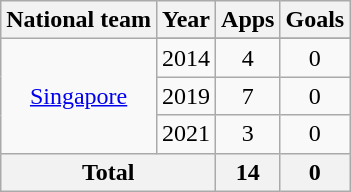<table class="wikitable" style="text-align:center">
<tr>
<th>National team</th>
<th>Year</th>
<th>Apps</th>
<th>Goals</th>
</tr>
<tr>
<td rowspan="4"><a href='#'>Singapore</a></td>
</tr>
<tr>
<td>2014</td>
<td>4</td>
<td>0</td>
</tr>
<tr>
<td>2019</td>
<td>7</td>
<td>0</td>
</tr>
<tr>
<td>2021</td>
<td>3</td>
<td>0</td>
</tr>
<tr>
<th colspan="2">Total</th>
<th>14</th>
<th>0</th>
</tr>
</table>
